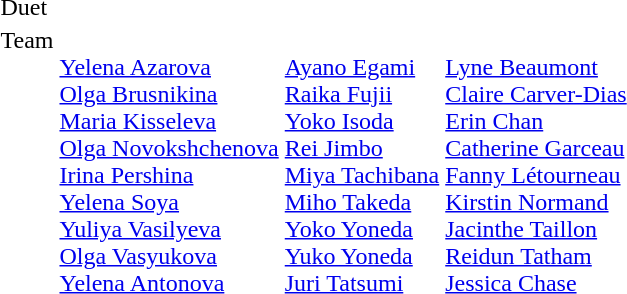<table>
<tr>
<td>Duet<br></td>
<td></td>
<td></td>
<td></td>
</tr>
<tr valign="top">
<td>Team<br></td>
<td><br><a href='#'>Yelena Azarova</a><br><a href='#'>Olga Brusnikina</a><br><a href='#'>Maria Kisseleva</a><br><a href='#'>Olga Novokshchenova</a><br><a href='#'>Irina Pershina</a><br><a href='#'>Yelena Soya</a><br><a href='#'>Yuliya Vasilyeva</a><br><a href='#'>Olga Vasyukova</a><br><a href='#'>Yelena Antonova</a></td>
<td><br><a href='#'>Ayano Egami</a><br><a href='#'>Raika Fujii</a><br><a href='#'>Yoko Isoda</a><br><a href='#'>Rei Jimbo</a><br><a href='#'>Miya Tachibana</a><br><a href='#'>Miho Takeda</a><br><a href='#'>Yoko Yoneda</a><br><a href='#'>Yuko Yoneda</a><br><a href='#'>Juri Tatsumi</a></td>
<td><br><a href='#'>Lyne Beaumont</a><br><a href='#'>Claire Carver-Dias</a><br><a href='#'>Erin Chan</a><br><a href='#'>Catherine Garceau</a><br><a href='#'>Fanny Létourneau</a><br><a href='#'>Kirstin Normand</a><br><a href='#'>Jacinthe Taillon</a><br><a href='#'>Reidun Tatham</a><br><a href='#'>Jessica Chase</a></td>
</tr>
</table>
